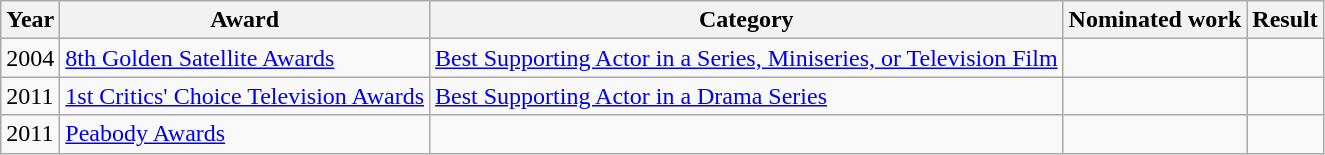<table class="wikitable sortable">
<tr>
<th>Year</th>
<th>Award</th>
<th>Category</th>
<th>Nominated work</th>
<th>Result</th>
</tr>
<tr>
<td>2004</td>
<td><a href='#'>8th Golden Satellite Awards</a></td>
<td><a href='#'>Best Supporting Actor in a Series, Miniseries, or Television Film</a></td>
<td></td>
<td></td>
</tr>
<tr>
<td>2011</td>
<td><a href='#'>1st Critics' Choice Television Awards</a></td>
<td><a href='#'>Best Supporting Actor in a Drama Series</a></td>
<td></td>
<td></td>
</tr>
<tr>
<td>2011</td>
<td><a href='#'>Peabody Awards</a></td>
<td></td>
<td></td>
<td></td>
</tr>
</table>
